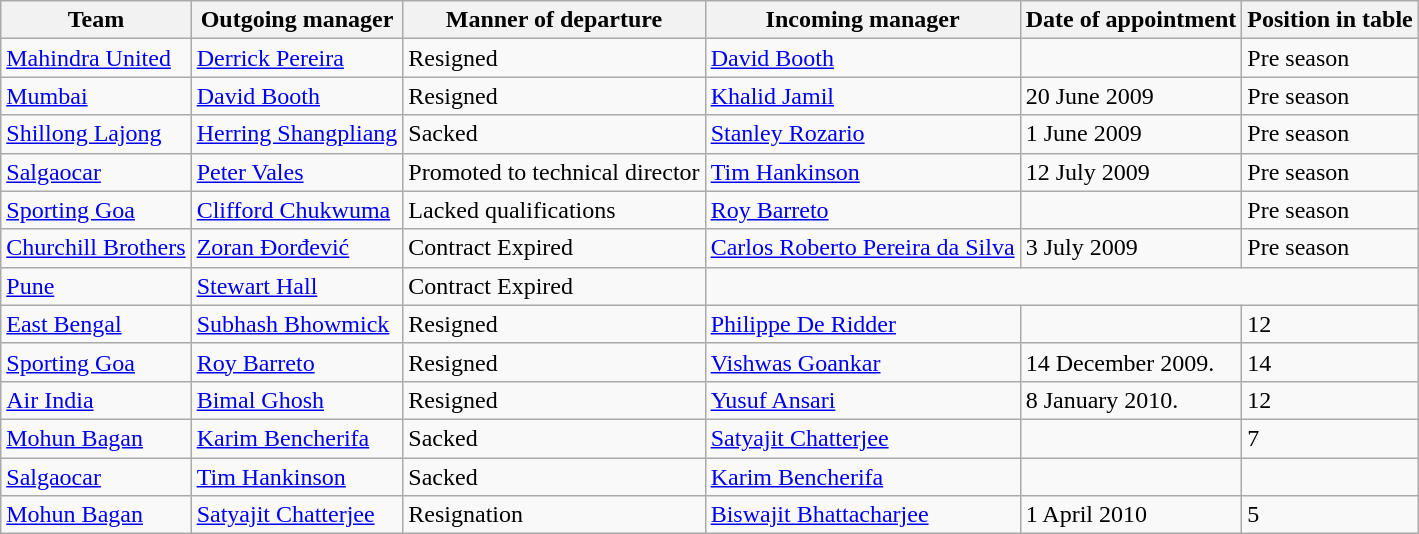<table class="wikitable">
<tr>
<th>Team</th>
<th>Outgoing manager</th>
<th>Manner of departure</th>
<th>Incoming manager</th>
<th>Date of appointment</th>
<th>Position in table</th>
</tr>
<tr>
<td><a href='#'>Mahindra United</a></td>
<td> <a href='#'>Derrick Pereira</a></td>
<td>Resigned</td>
<td> <a href='#'>David Booth</a></td>
<td></td>
<td>Pre season</td>
</tr>
<tr>
<td><a href='#'>Mumbai</a></td>
<td> <a href='#'>David Booth</a></td>
<td>Resigned</td>
<td> <a href='#'>Khalid Jamil</a></td>
<td>20 June 2009</td>
<td>Pre season</td>
</tr>
<tr>
<td><a href='#'>Shillong Lajong</a></td>
<td> <a href='#'>Herring Shangpliang</a></td>
<td>Sacked</td>
<td> <a href='#'>Stanley Rozario</a></td>
<td>1 June 2009</td>
<td>Pre season</td>
</tr>
<tr>
<td><a href='#'>Salgaocar</a></td>
<td> <a href='#'>Peter Vales</a></td>
<td>Promoted to technical director</td>
<td> <a href='#'>Tim Hankinson</a></td>
<td>12 July 2009</td>
<td>Pre season</td>
</tr>
<tr>
<td><a href='#'>Sporting Goa</a></td>
<td> <a href='#'>Clifford Chukwuma</a></td>
<td>Lacked qualifications</td>
<td> <a href='#'>Roy Barreto</a></td>
<td></td>
<td>Pre season</td>
</tr>
<tr>
<td><a href='#'>Churchill Brothers</a></td>
<td> <a href='#'>Zoran Đorđević</a></td>
<td>Contract Expired</td>
<td> <a href='#'>Carlos Roberto Pereira da Silva</a></td>
<td>3 July 2009</td>
<td>Pre season</td>
</tr>
<tr>
<td><a href='#'>Pune</a></td>
<td> <a href='#'>Stewart Hall</a></td>
<td>Contract Expired</td>
</tr>
<tr>
<td><a href='#'>East Bengal</a></td>
<td> <a href='#'>Subhash Bhowmick</a></td>
<td>Resigned</td>
<td> <a href='#'>Philippe De Ridder</a></td>
<td></td>
<td>12</td>
</tr>
<tr>
<td><a href='#'>Sporting Goa</a></td>
<td> <a href='#'>Roy Barreto</a></td>
<td>Resigned</td>
<td> <a href='#'>Vishwas Goankar</a></td>
<td>14 December 2009.</td>
<td>14</td>
</tr>
<tr>
<td><a href='#'>Air India</a></td>
<td> <a href='#'>Bimal Ghosh</a></td>
<td>Resigned</td>
<td> <a href='#'>Yusuf Ansari</a></td>
<td>8 January 2010.</td>
<td>12</td>
</tr>
<tr>
<td><a href='#'>Mohun Bagan</a></td>
<td> <a href='#'>Karim Bencherifa</a></td>
<td>Sacked</td>
<td> <a href='#'>Satyajit Chatterjee</a></td>
<td></td>
<td>7</td>
</tr>
<tr>
<td><a href='#'>Salgaocar</a></td>
<td> <a href='#'>Tim Hankinson</a></td>
<td>Sacked</td>
<td> <a href='#'>Karim Bencherifa</a></td>
<td></td>
<td></td>
</tr>
<tr>
<td><a href='#'>Mohun Bagan</a></td>
<td> <a href='#'>Satyajit Chatterjee</a></td>
<td>Resignation</td>
<td> <a href='#'>Biswajit Bhattacharjee</a></td>
<td>1 April 2010</td>
<td>5</td>
</tr>
</table>
